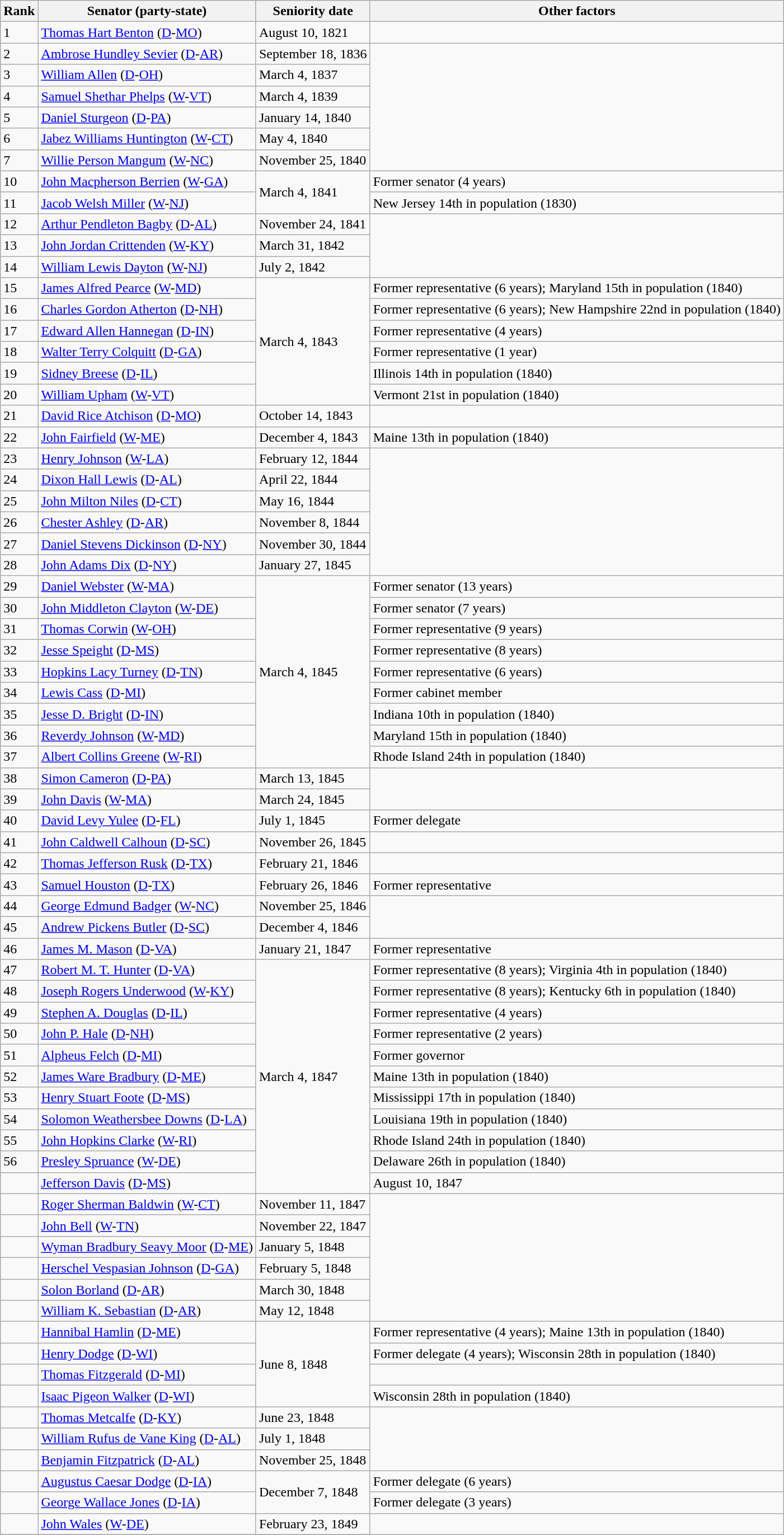<table class=wikitable>
<tr>
<th>Rank</th>
<th>Senator (party-state)</th>
<th>Seniority date</th>
<th>Other factors</th>
</tr>
<tr>
<td>1</td>
<td><a href='#'>Thomas Hart Benton</a> (<a href='#'>D</a>-<a href='#'>MO</a>)</td>
<td>August 10, 1821</td>
<td></td>
</tr>
<tr>
<td>2</td>
<td><a href='#'>Ambrose Hundley Sevier</a> (<a href='#'>D</a>-<a href='#'>AR</a>)</td>
<td>September 18, 1836</td>
</tr>
<tr>
<td>3</td>
<td><a href='#'>William Allen</a> (<a href='#'>D</a>-<a href='#'>OH</a>)</td>
<td>March 4, 1837</td>
</tr>
<tr>
<td>4</td>
<td><a href='#'>Samuel Shethar Phelps</a> (<a href='#'>W</a>-<a href='#'>VT</a>)</td>
<td>March 4, 1839</td>
</tr>
<tr>
<td>5</td>
<td><a href='#'>Daniel Sturgeon</a> (<a href='#'>D</a>-<a href='#'>PA</a>)</td>
<td>January 14, 1840</td>
</tr>
<tr>
<td>6</td>
<td><a href='#'>Jabez Williams Huntington</a> (<a href='#'>W</a>-<a href='#'>CT</a>)</td>
<td>May 4, 1840</td>
</tr>
<tr>
<td>7</td>
<td><a href='#'>Willie Person Mangum</a> (<a href='#'>W</a>-<a href='#'>NC</a>)</td>
<td>November 25, 1840</td>
</tr>
<tr>
<td>10</td>
<td><a href='#'>John Macpherson Berrien</a> (<a href='#'>W</a>-<a href='#'>GA</a>)</td>
<td rowspan=2>March 4, 1841</td>
<td>Former senator (4 years)</td>
</tr>
<tr>
<td>11</td>
<td><a href='#'>Jacob Welsh Miller</a> (<a href='#'>W</a>-<a href='#'>NJ</a>)</td>
<td>New Jersey 14th in population (1830)</td>
</tr>
<tr>
<td>12</td>
<td><a href='#'>Arthur Pendleton Bagby</a> (<a href='#'>D</a>-<a href='#'>AL</a>)</td>
<td>November 24, 1841</td>
</tr>
<tr>
<td>13</td>
<td><a href='#'>John Jordan Crittenden</a> (<a href='#'>W</a>-<a href='#'>KY</a>)</td>
<td>March 31, 1842</td>
</tr>
<tr>
<td>14</td>
<td><a href='#'>William Lewis Dayton</a> (<a href='#'>W</a>-<a href='#'>NJ</a>)</td>
<td>July 2, 1842</td>
</tr>
<tr>
<td>15</td>
<td><a href='#'>James Alfred Pearce</a> (<a href='#'>W</a>-<a href='#'>MD</a>)</td>
<td rowspan=6>March 4, 1843</td>
<td>Former representative (6 years); Maryland 15th in population (1840)</td>
</tr>
<tr>
<td>16</td>
<td><a href='#'>Charles Gordon Atherton</a> (<a href='#'>D</a>-<a href='#'>NH</a>)</td>
<td>Former representative (6 years); New Hampshire 22nd in population (1840)</td>
</tr>
<tr>
<td>17</td>
<td><a href='#'>Edward Allen Hannegan</a> (<a href='#'>D</a>-<a href='#'>IN</a>)</td>
<td>Former representative (4 years)</td>
</tr>
<tr>
<td>18</td>
<td><a href='#'>Walter Terry Colquitt</a> (<a href='#'>D</a>-<a href='#'>GA</a>)</td>
<td>Former representative (1 year)</td>
</tr>
<tr>
<td>19</td>
<td><a href='#'>Sidney Breese</a> (<a href='#'>D</a>-<a href='#'>IL</a>)</td>
<td>Illinois 14th in population (1840)</td>
</tr>
<tr>
<td>20</td>
<td><a href='#'>William Upham</a> (<a href='#'>W</a>-<a href='#'>VT</a>)</td>
<td>Vermont 21st in population (1840)</td>
</tr>
<tr>
<td>21</td>
<td><a href='#'>David Rice Atchison</a> (<a href='#'>D</a>-<a href='#'>MO</a>)</td>
<td>October 14, 1843</td>
</tr>
<tr>
<td>22</td>
<td><a href='#'>John Fairfield</a> (<a href='#'>W</a>-<a href='#'>ME</a>)</td>
<td>December 4, 1843</td>
<td>Maine 13th in population (1840)</td>
</tr>
<tr>
<td>23</td>
<td><a href='#'>Henry Johnson</a> (<a href='#'>W</a>-<a href='#'>LA</a>)</td>
<td>February 12, 1844</td>
</tr>
<tr>
<td>24</td>
<td><a href='#'>Dixon Hall Lewis</a> (<a href='#'>D</a>-<a href='#'>AL</a>)</td>
<td>April 22, 1844</td>
</tr>
<tr>
<td>25</td>
<td><a href='#'>John Milton Niles</a> (<a href='#'>D</a>-<a href='#'>CT</a>)</td>
<td>May 16, 1844</td>
</tr>
<tr>
<td>26</td>
<td><a href='#'>Chester Ashley</a> (<a href='#'>D</a>-<a href='#'>AR</a>)</td>
<td>November 8, 1844</td>
</tr>
<tr>
<td>27</td>
<td><a href='#'>Daniel Stevens Dickinson</a> (<a href='#'>D</a>-<a href='#'>NY</a>)</td>
<td>November 30, 1844</td>
</tr>
<tr>
<td>28</td>
<td><a href='#'>John Adams Dix</a> (<a href='#'>D</a>-<a href='#'>NY</a>)</td>
<td>January 27, 1845</td>
</tr>
<tr>
<td>29</td>
<td><a href='#'>Daniel Webster</a> (<a href='#'>W</a>-<a href='#'>MA</a>)</td>
<td rowspan=9>March 4, 1845</td>
<td>Former senator (13 years)</td>
</tr>
<tr>
<td>30</td>
<td><a href='#'>John Middleton Clayton</a> (<a href='#'>W</a>-<a href='#'>DE</a>)</td>
<td>Former senator (7 years)</td>
</tr>
<tr>
<td>31</td>
<td><a href='#'>Thomas Corwin</a> (<a href='#'>W</a>-<a href='#'>OH</a>)</td>
<td>Former representative (9 years)</td>
</tr>
<tr>
<td>32</td>
<td><a href='#'>Jesse Speight</a> (<a href='#'>D</a>-<a href='#'>MS</a>)</td>
<td>Former representative (8 years)</td>
</tr>
<tr>
<td>33</td>
<td><a href='#'>Hopkins Lacy Turney</a> (<a href='#'>D</a>-<a href='#'>TN</a>)</td>
<td>Former representative (6 years)</td>
</tr>
<tr>
<td>34</td>
<td><a href='#'>Lewis Cass</a> (<a href='#'>D</a>-<a href='#'>MI</a>)</td>
<td>Former cabinet member</td>
</tr>
<tr>
<td>35</td>
<td><a href='#'>Jesse D. Bright</a> (<a href='#'>D</a>-<a href='#'>IN</a>)</td>
<td>Indiana 10th in population (1840)</td>
</tr>
<tr>
<td>36</td>
<td><a href='#'>Reverdy Johnson</a> (<a href='#'>W</a>-<a href='#'>MD</a>)</td>
<td>Maryland 15th in population (1840)</td>
</tr>
<tr>
<td>37</td>
<td><a href='#'>Albert Collins Greene</a> (<a href='#'>W</a>-<a href='#'>RI</a>)</td>
<td>Rhode Island 24th in population (1840)</td>
</tr>
<tr>
<td>38</td>
<td><a href='#'>Simon Cameron</a> (<a href='#'>D</a>-<a href='#'>PA</a>)</td>
<td>March 13, 1845</td>
</tr>
<tr>
<td>39</td>
<td><a href='#'>John Davis</a> (<a href='#'>W</a>-<a href='#'>MA</a>)</td>
<td>March 24, 1845</td>
</tr>
<tr>
<td>40</td>
<td><a href='#'>David Levy Yulee</a> (<a href='#'>D</a>-<a href='#'>FL</a>)</td>
<td>July 1, 1845</td>
<td>Former delegate</td>
</tr>
<tr>
<td>41</td>
<td><a href='#'>John Caldwell Calhoun</a> (<a href='#'>D</a>-<a href='#'>SC</a>)</td>
<td>November 26, 1845</td>
</tr>
<tr>
<td>42</td>
<td><a href='#'>Thomas Jefferson Rusk</a> (<a href='#'>D</a>-<a href='#'>TX</a>)</td>
<td>February 21, 1846</td>
<td></td>
</tr>
<tr>
<td>43</td>
<td><a href='#'>Samuel Houston</a> (<a href='#'>D</a>-<a href='#'>TX</a>)</td>
<td>February 26, 1846</td>
<td>Former representative</td>
</tr>
<tr>
<td>44</td>
<td><a href='#'>George Edmund Badger</a> (<a href='#'>W</a>-<a href='#'>NC</a>)</td>
<td>November 25, 1846</td>
</tr>
<tr>
<td>45</td>
<td><a href='#'>Andrew Pickens Butler</a> (<a href='#'>D</a>-<a href='#'>SC</a>)</td>
<td>December 4, 1846</td>
</tr>
<tr>
<td>46</td>
<td><a href='#'>James M. Mason</a> (<a href='#'>D</a>-<a href='#'>VA</a>)</td>
<td>January 21, 1847</td>
<td>Former representative</td>
</tr>
<tr>
<td>47</td>
<td><a href='#'>Robert M. T. Hunter</a> (<a href='#'>D</a>-<a href='#'>VA</a>)</td>
<td rowspan=11>March 4, 1847</td>
<td>Former representative (8 years); Virginia 4th in population (1840)</td>
</tr>
<tr>
<td>48</td>
<td><a href='#'>Joseph Rogers Underwood</a> (<a href='#'>W</a>-<a href='#'>KY</a>)</td>
<td>Former representative (8 years); Kentucky 6th in population (1840)</td>
</tr>
<tr>
<td>49</td>
<td><a href='#'>Stephen A. Douglas</a> (<a href='#'>D</a>-<a href='#'>IL</a>)</td>
<td>Former representative (4 years)</td>
</tr>
<tr>
<td>50</td>
<td><a href='#'>John P. Hale</a> (<a href='#'>D</a>-<a href='#'>NH</a>)</td>
<td>Former representative (2 years)</td>
</tr>
<tr>
<td>51</td>
<td><a href='#'>Alpheus Felch</a> (<a href='#'>D</a>-<a href='#'>MI</a>)</td>
<td>Former governor</td>
</tr>
<tr>
<td>52</td>
<td><a href='#'>James Ware Bradbury</a> (<a href='#'>D</a>-<a href='#'>ME</a>)</td>
<td>Maine 13th in population (1840)</td>
</tr>
<tr>
<td>53</td>
<td><a href='#'>Henry Stuart Foote</a> (<a href='#'>D</a>-<a href='#'>MS</a>)</td>
<td>Mississippi 17th in population (1840)</td>
</tr>
<tr>
<td>54</td>
<td><a href='#'>Solomon Weathersbee Downs</a> (<a href='#'>D</a>-<a href='#'>LA</a>)</td>
<td>Louisiana 19th in population (1840)</td>
</tr>
<tr>
<td>55</td>
<td><a href='#'>John Hopkins Clarke</a> (<a href='#'>W</a>-<a href='#'>RI</a>)</td>
<td>Rhode Island 24th in population (1840)</td>
</tr>
<tr>
<td>56</td>
<td><a href='#'>Presley Spruance</a> (<a href='#'>W</a>-<a href='#'>DE</a>)</td>
<td>Delaware 26th in population (1840)</td>
</tr>
<tr>
<td></td>
<td><a href='#'>Jefferson Davis</a> (<a href='#'>D</a>-<a href='#'>MS</a>)</td>
<td>August 10, 1847</td>
</tr>
<tr>
<td></td>
<td><a href='#'>Roger Sherman Baldwin</a> (<a href='#'>W</a>-<a href='#'>CT</a>)</td>
<td>November 11, 1847</td>
</tr>
<tr>
<td></td>
<td><a href='#'>John Bell</a> (<a href='#'>W</a>-<a href='#'>TN</a>)</td>
<td>November 22, 1847</td>
</tr>
<tr>
<td></td>
<td><a href='#'>Wyman Bradbury Seavy Moor</a> (<a href='#'>D</a>-<a href='#'>ME</a>)</td>
<td>January 5, 1848</td>
</tr>
<tr>
<td></td>
<td><a href='#'>Herschel Vespasian Johnson</a> (<a href='#'>D</a>-<a href='#'>GA</a>)</td>
<td>February 5, 1848</td>
</tr>
<tr>
<td></td>
<td><a href='#'>Solon Borland</a> (<a href='#'>D</a>-<a href='#'>AR</a>)</td>
<td>March 30, 1848</td>
</tr>
<tr>
<td></td>
<td><a href='#'>William K. Sebastian</a> (<a href='#'>D</a>-<a href='#'>AR</a>)</td>
<td>May 12, 1848</td>
</tr>
<tr>
<td></td>
<td><a href='#'>Hannibal Hamlin</a> (<a href='#'>D</a>-<a href='#'>ME</a>)</td>
<td rowspan=4>June 8, 1848</td>
<td>Former representative (4 years); Maine 13th in population (1840)</td>
</tr>
<tr>
<td></td>
<td><a href='#'>Henry Dodge</a> (<a href='#'>D</a>-<a href='#'>WI</a>)</td>
<td>Former delegate (4 years); Wisconsin 28th in population (1840)</td>
</tr>
<tr>
<td></td>
<td><a href='#'>Thomas Fitzgerald</a> (<a href='#'>D</a>-<a href='#'>MI</a>)</td>
<td></td>
</tr>
<tr>
<td></td>
<td><a href='#'>Isaac Pigeon Walker</a> (<a href='#'>D</a>-<a href='#'>WI</a>)</td>
<td>Wisconsin 28th in population (1840)</td>
</tr>
<tr>
<td></td>
<td><a href='#'>Thomas Metcalfe</a> (<a href='#'>D</a>-<a href='#'>KY</a>)</td>
<td>June 23, 1848</td>
</tr>
<tr>
<td></td>
<td><a href='#'>William Rufus de Vane King</a> (<a href='#'>D</a>-<a href='#'>AL</a>)</td>
<td>July 1, 1848</td>
</tr>
<tr>
<td></td>
<td><a href='#'>Benjamin Fitzpatrick</a> (<a href='#'>D</a>-<a href='#'>AL</a>)</td>
<td>November 25, 1848</td>
</tr>
<tr>
<td></td>
<td><a href='#'>Augustus Caesar Dodge</a> (<a href='#'>D</a>-<a href='#'>IA</a>)</td>
<td rowspan=2>December 7, 1848</td>
<td>Former delegate (6 years)</td>
</tr>
<tr>
<td></td>
<td><a href='#'>George Wallace Jones</a> (<a href='#'>D</a>-<a href='#'>IA</a>)</td>
<td>Former delegate (3 years)</td>
</tr>
<tr>
<td></td>
<td><a href='#'>John Wales</a> (<a href='#'>W</a>-<a href='#'>DE</a>)</td>
<td>February 23, 1849</td>
</tr>
<tr>
</tr>
</table>
